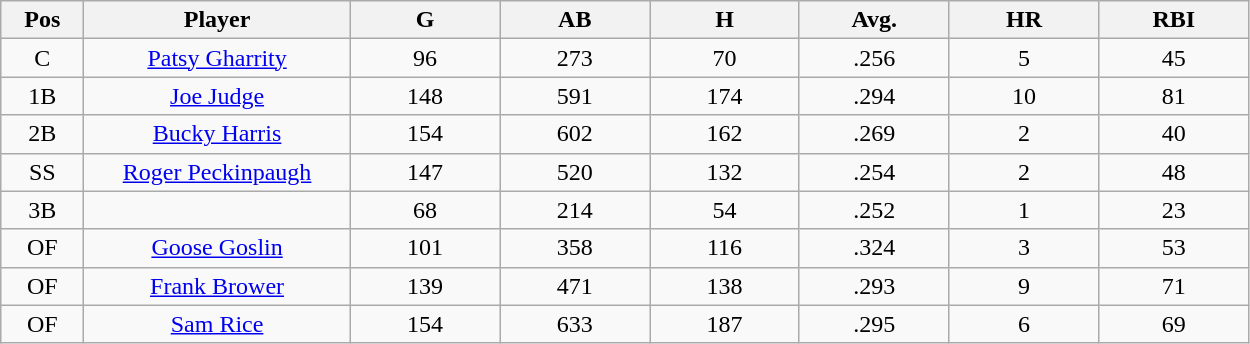<table class="wikitable sortable">
<tr>
<th bgcolor="#DDDDFF" width="5%">Pos</th>
<th bgcolor="#DDDDFF" width="16%">Player</th>
<th bgcolor="#DDDDFF" width="9%">G</th>
<th bgcolor="#DDDDFF" width="9%">AB</th>
<th bgcolor="#DDDDFF" width="9%">H</th>
<th bgcolor="#DDDDFF" width="9%">Avg.</th>
<th bgcolor="#DDDDFF" width="9%">HR</th>
<th bgcolor="#DDDDFF" width="9%">RBI</th>
</tr>
<tr align="center">
<td>C</td>
<td><a href='#'>Patsy Gharrity</a></td>
<td>96</td>
<td>273</td>
<td>70</td>
<td>.256</td>
<td>5</td>
<td>45</td>
</tr>
<tr align=center>
<td>1B</td>
<td><a href='#'>Joe Judge</a></td>
<td>148</td>
<td>591</td>
<td>174</td>
<td>.294</td>
<td>10</td>
<td>81</td>
</tr>
<tr align=center>
<td>2B</td>
<td><a href='#'>Bucky Harris</a></td>
<td>154</td>
<td>602</td>
<td>162</td>
<td>.269</td>
<td>2</td>
<td>40</td>
</tr>
<tr align=center>
<td>SS</td>
<td><a href='#'>Roger Peckinpaugh</a></td>
<td>147</td>
<td>520</td>
<td>132</td>
<td>.254</td>
<td>2</td>
<td>48</td>
</tr>
<tr align=center>
<td>3B</td>
<td></td>
<td>68</td>
<td>214</td>
<td>54</td>
<td>.252</td>
<td>1</td>
<td>23</td>
</tr>
<tr align="center">
<td>OF</td>
<td><a href='#'>Goose Goslin</a></td>
<td>101</td>
<td>358</td>
<td>116</td>
<td>.324</td>
<td>3</td>
<td>53</td>
</tr>
<tr align=center>
<td>OF</td>
<td><a href='#'>Frank Brower</a></td>
<td>139</td>
<td>471</td>
<td>138</td>
<td>.293</td>
<td>9</td>
<td>71</td>
</tr>
<tr align=center>
<td>OF</td>
<td><a href='#'>Sam Rice</a></td>
<td>154</td>
<td>633</td>
<td>187</td>
<td>.295</td>
<td>6</td>
<td>69</td>
</tr>
</table>
